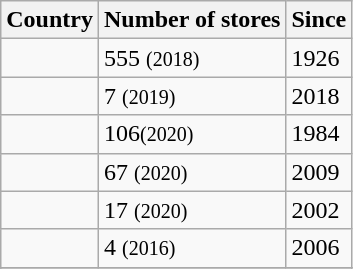<table class="wikitable sortable">
<tr>
<th>Country</th>
<th data-sort-type="number">Number of stores</th>
<th>Since</th>
</tr>
<tr>
<td></td>
<td>555 <small>(2018)</small></td>
<td>1926</td>
</tr>
<tr>
<td></td>
<td>7 <small>(2019)</small></td>
<td>2018</td>
</tr>
<tr>
<td></td>
<td>106<small>(2020)</small></td>
<td>1984</td>
</tr>
<tr>
<td></td>
<td>67 <small>(2020)</small></td>
<td>2009</td>
</tr>
<tr>
<td></td>
<td>17 <small>(2020)</small></td>
<td>2002</td>
</tr>
<tr>
<td></td>
<td>4 <small>(2016)</small></td>
<td>2006</td>
</tr>
<tr>
</tr>
<tr>
</tr>
</table>
